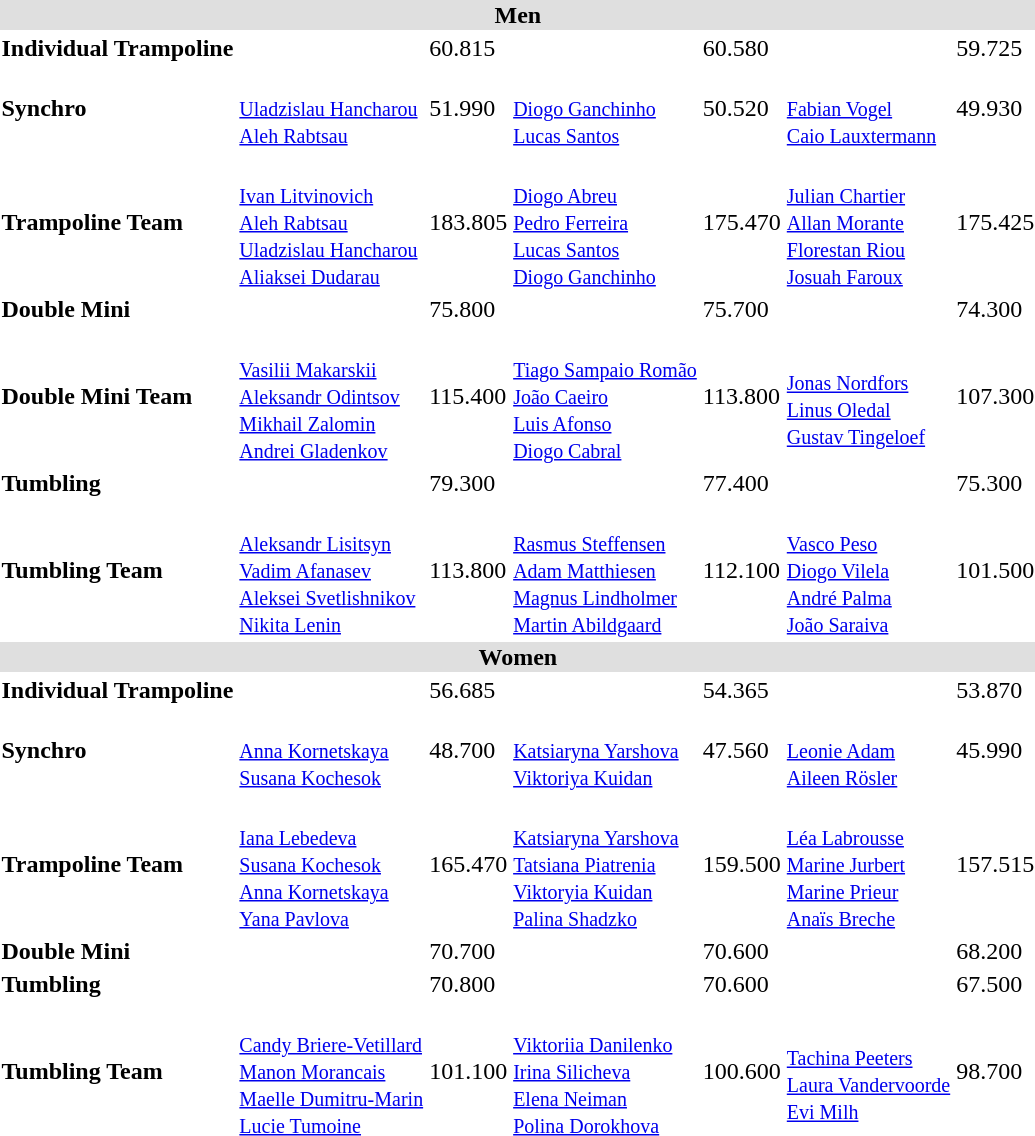<table>
<tr bgcolor="DFDFDF">
<td colspan="7" align="center"><strong>Men</strong></td>
</tr>
<tr>
<th scope=row style="text-align:left">Individual Trampoline</th>
<td></td>
<td>60.815</td>
<td></td>
<td>60.580</td>
<td></td>
<td>59.725</td>
</tr>
<tr>
<th scope=row style="text-align:left">Synchro</th>
<td><br><small><a href='#'>Uladzislau Hancharou</a><br><a href='#'>Aleh Rabtsau</a></small></td>
<td>51.990</td>
<td><br><small><a href='#'>Diogo Ganchinho</a><br><a href='#'>Lucas Santos</a></small></td>
<td>50.520</td>
<td><br><small><a href='#'>Fabian Vogel</a><br><a href='#'>Caio Lauxtermann</a></small></td>
<td>49.930</td>
</tr>
<tr>
<th scope=row style="text-align:left">Trampoline Team</th>
<td><br><small><a href='#'>Ivan Litvinovich</a><br><a href='#'>Aleh Rabtsau</a><br><a href='#'>Uladzislau Hancharou</a><br><a href='#'>Aliaksei Dudarau</a></small></td>
<td>183.805</td>
<td><br><small><a href='#'>Diogo Abreu</a><br><a href='#'>Pedro Ferreira</a><br><a href='#'>Lucas Santos</a><br><a href='#'>Diogo Ganchinho</a></small></td>
<td>175.470</td>
<td><br><small><a href='#'>Julian Chartier</a><br><a href='#'>Allan Morante</a><br><a href='#'>Florestan Riou</a><br><a href='#'>Josuah Faroux</a></small></td>
<td>175.425</td>
</tr>
<tr>
<th scope=row style="text-align:left">Double Mini</th>
<td></td>
<td>75.800</td>
<td></td>
<td>75.700</td>
<td></td>
<td>74.300</td>
</tr>
<tr>
<th scope=row style="text-align:left">Double Mini Team</th>
<td><br><small><a href='#'>Vasilii Makarskii</a><br><a href='#'>Aleksandr Odintsov</a><br><a href='#'>Mikhail Zalomin</a><br><a href='#'>Andrei Gladenkov</a></small></td>
<td>115.400</td>
<td><br><small><a href='#'>Tiago Sampaio Romão</a><br><a href='#'>João Caeiro</a><br><a href='#'>Luis Afonso</a><br><a href='#'>Diogo Cabral</a></small></td>
<td>113.800</td>
<td><br><small><a href='#'>Jonas Nordfors</a><br><a href='#'>Linus Oledal</a><br><a href='#'>Gustav Tingeloef</a></small></td>
<td>107.300</td>
</tr>
<tr>
<th scope=row style="text-align:left">Tumbling</th>
<td></td>
<td>79.300</td>
<td></td>
<td>77.400</td>
<td></td>
<td>75.300</td>
</tr>
<tr>
<th scope=row style="text-align:left">Tumbling Team</th>
<td><br><small><a href='#'>Aleksandr Lisitsyn</a><br><a href='#'>Vadim Afanasev</a><br><a href='#'>Aleksei Svetlishnikov</a><br><a href='#'>Nikita Lenin</a></small></td>
<td>113.800</td>
<td><br><small><a href='#'>Rasmus Steffensen</a><br><a href='#'>Adam Matthiesen</a><br><a href='#'>Magnus Lindholmer</a><br><a href='#'>Martin Abildgaard</a></small></td>
<td>112.100</td>
<td><br><small><a href='#'>Vasco Peso</a><br><a href='#'>Diogo Vilela</a><br><a href='#'>André Palma</a><br><a href='#'>João Saraiva</a></small></td>
<td>101.500</td>
</tr>
<tr bgcolor="DFDFDF">
<td colspan="7" align="center"><strong>Women</strong></td>
</tr>
<tr>
<th scope=row style="text-align:left">Individual Trampoline</th>
<td></td>
<td>56.685</td>
<td></td>
<td>54.365</td>
<td></td>
<td>53.870</td>
</tr>
<tr>
<th scope=row style="text-align:left">Synchro</th>
<td><br><small><a href='#'>Anna Kornetskaya</a><br><a href='#'>Susana Kochesok</a></small></td>
<td>48.700</td>
<td><br><small><a href='#'>Katsiaryna Yarshova</a><br><a href='#'>Viktoriya Kuidan</a></small></td>
<td>47.560</td>
<td><br><small><a href='#'>Leonie Adam</a><br><a href='#'>Aileen Rösler</a></small></td>
<td>45.990</td>
</tr>
<tr>
<th scope=row style="text-align:left">Trampoline Team</th>
<td><br><small><a href='#'>Iana Lebedeva</a><br><a href='#'>Susana Kochesok</a><br><a href='#'>Anna Kornetskaya</a><br><a href='#'>Yana Pavlova</a></small></td>
<td>165.470</td>
<td><br><small><a href='#'>Katsiaryna Yarshova</a><br><a href='#'>Tatsiana Piatrenia</a><br><a href='#'>Viktoryia Kuidan</a><br><a href='#'>Palina Shadzko</a></small></td>
<td>159.500</td>
<td><br><small><a href='#'>Léa Labrousse</a><br><a href='#'>Marine Jurbert</a><br><a href='#'>Marine Prieur</a><br><a href='#'>Anaïs Breche</a></small></td>
<td>157.515</td>
</tr>
<tr>
<th scope=row style="text-align:left">Double Mini</th>
<td></td>
<td>70.700</td>
<td></td>
<td>70.600</td>
<td></td>
<td>68.200</td>
</tr>
<tr>
<th scope=row style="text-align:left">Tumbling</th>
<td></td>
<td>70.800</td>
<td></td>
<td>70.600</td>
<td></td>
<td>67.500</td>
</tr>
<tr>
<th scope=row style="text-align:left">Tumbling Team</th>
<td><br><small><a href='#'>Candy Briere-Vetillard</a><br><a href='#'>Manon Morancais</a><br><a href='#'>Maelle Dumitru-Marin</a><br><a href='#'>Lucie Tumoine</a></small></td>
<td>101.100</td>
<td><br><small><a href='#'>Viktoriia Danilenko</a><br><a href='#'>Irina Silicheva</a><br><a href='#'>Elena Neiman</a><br><a href='#'>Polina Dorokhova</a></small></td>
<td>100.600</td>
<td><br><small><a href='#'>Tachina Peeters</a><br><a href='#'>Laura Vandervoorde</a><br><a href='#'>Evi Milh</a></small></td>
<td>98.700</td>
</tr>
</table>
